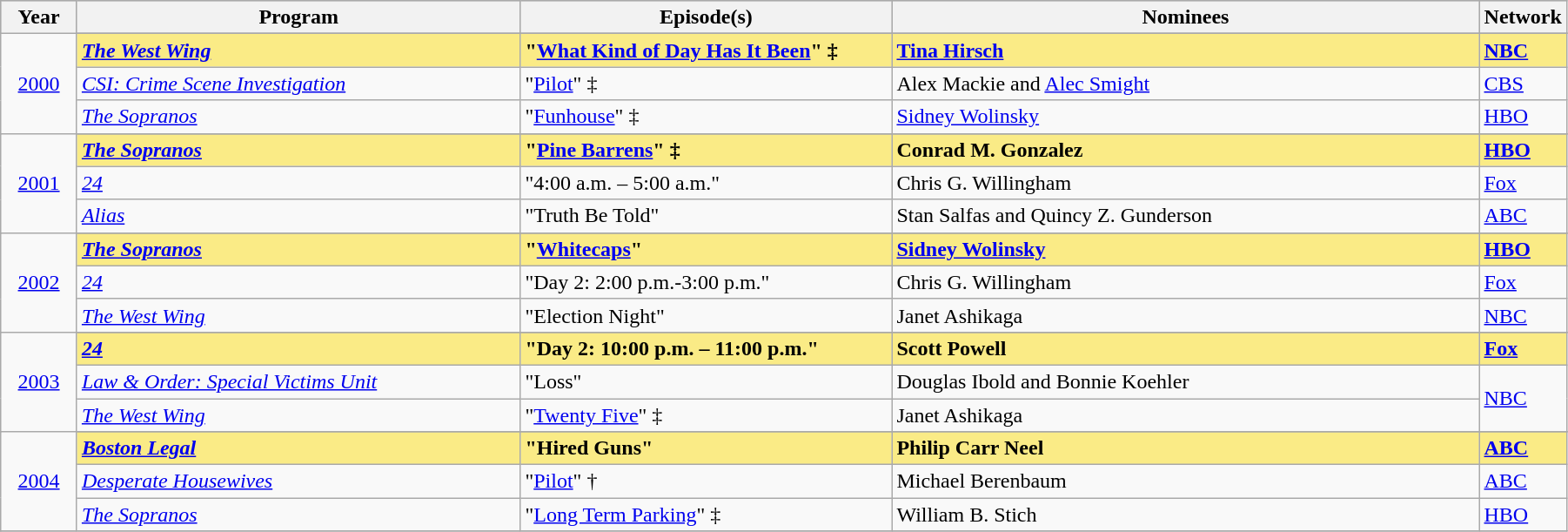<table class="wikitable" style="width:95%">
<tr bgcolor="#bebebe">
<th width="5%">Year</th>
<th width="30%">Program</th>
<th width="25%">Episode(s)</th>
<th width="40%">Nominees</th>
<th width="5%">Network</th>
</tr>
<tr>
<td rowspan=4 style="text-align:center"><a href='#'>2000</a><br></td>
</tr>
<tr style="background:#FAEB86">
<td><strong><em><a href='#'>The West Wing</a></em></strong></td>
<td><strong>"<a href='#'>What Kind of Day Has It Been</a>" ‡</strong></td>
<td><strong><a href='#'>Tina Hirsch</a></strong></td>
<td><strong><a href='#'>NBC</a></strong></td>
</tr>
<tr>
<td><em><a href='#'>CSI: Crime Scene Investigation</a></em></td>
<td>"<a href='#'>Pilot</a>" ‡</td>
<td>Alex Mackie and <a href='#'>Alec Smight</a></td>
<td><a href='#'>CBS</a></td>
</tr>
<tr>
<td><em><a href='#'>The Sopranos</a></em></td>
<td>"<a href='#'>Funhouse</a>" ‡</td>
<td><a href='#'>Sidney Wolinsky</a></td>
<td><a href='#'>HBO</a></td>
</tr>
<tr>
<td rowspan=4 style="text-align:center"><a href='#'>2001</a><br></td>
</tr>
<tr style="background:#FAEB86">
<td><strong><em><a href='#'>The Sopranos</a></em></strong></td>
<td><strong>"<a href='#'>Pine Barrens</a>" ‡</strong></td>
<td><strong>Conrad M. Gonzalez</strong></td>
<td><strong><a href='#'>HBO</a></strong></td>
</tr>
<tr>
<td><em><a href='#'>24</a></em></td>
<td>"4:00 a.m. – 5:00 a.m."</td>
<td>Chris G. Willingham</td>
<td><a href='#'>Fox</a></td>
</tr>
<tr>
<td><em><a href='#'>Alias</a></em></td>
<td>"Truth Be Told"</td>
<td>Stan Salfas and Quincy Z. Gunderson</td>
<td><a href='#'>ABC</a></td>
</tr>
<tr>
<td rowspan=4 style="text-align:center"><a href='#'>2002</a><br></td>
</tr>
<tr style="background:#FAEB86">
<td><strong><em><a href='#'>The Sopranos</a></em></strong></td>
<td><strong>"<a href='#'>Whitecaps</a>"</strong></td>
<td><strong><a href='#'>Sidney Wolinsky</a></strong></td>
<td><strong><a href='#'>HBO</a></strong></td>
</tr>
<tr>
<td><em><a href='#'>24</a></em></td>
<td>"Day 2: 2:00 p.m.-3:00 p.m."</td>
<td>Chris G. Willingham</td>
<td><a href='#'>Fox</a></td>
</tr>
<tr>
<td><em><a href='#'>The West Wing</a></em></td>
<td>"Election Night"</td>
<td>Janet Ashikaga</td>
<td><a href='#'>NBC</a></td>
</tr>
<tr>
<td rowspan=4 style="text-align:center"><a href='#'>2003</a><br></td>
</tr>
<tr style="background:#FAEB86">
<td><strong><em><a href='#'>24</a></em></strong></td>
<td><strong>"Day 2: 10:00 p.m. – 11:00 p.m."</strong></td>
<td><strong>Scott Powell</strong></td>
<td><strong><a href='#'>Fox</a></strong></td>
</tr>
<tr>
<td><em><a href='#'>Law & Order: Special Victims Unit</a></em></td>
<td>"Loss"</td>
<td>Douglas Ibold and Bonnie Koehler</td>
<td rowspan="2"><a href='#'>NBC</a></td>
</tr>
<tr>
<td><em><a href='#'>The West Wing</a></em></td>
<td>"<a href='#'>Twenty Five</a>" ‡</td>
<td>Janet Ashikaga</td>
</tr>
<tr>
<td rowspan=4 style="text-align:center"><a href='#'>2004</a><br></td>
</tr>
<tr style="background:#FAEB86">
<td><strong><em><a href='#'>Boston Legal</a></em></strong></td>
<td><strong>"Hired Guns"</strong></td>
<td><strong>Philip Carr Neel</strong></td>
<td><strong><a href='#'>ABC</a></strong></td>
</tr>
<tr>
<td><em><a href='#'>Desperate Housewives</a></em></td>
<td>"<a href='#'>Pilot</a>" †</td>
<td>Michael Berenbaum</td>
<td><a href='#'>ABC</a></td>
</tr>
<tr>
<td><em><a href='#'>The Sopranos</a></em></td>
<td>"<a href='#'>Long Term Parking</a>" ‡</td>
<td>William B. Stich</td>
<td><a href='#'>HBO</a></td>
</tr>
<tr>
</tr>
</table>
